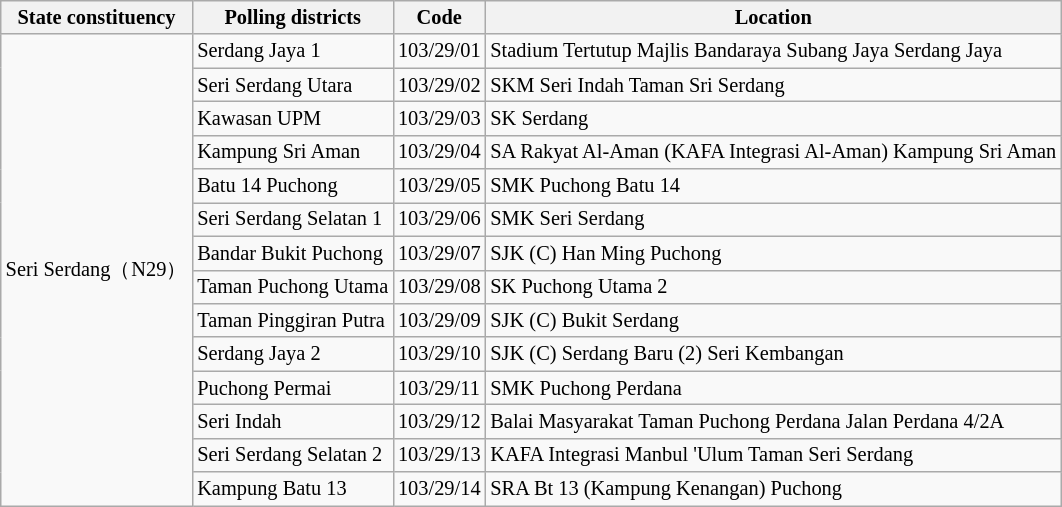<table class="wikitable sortable mw-collapsible" style="white-space:nowrap;font-size:85%">
<tr>
<th>State constituency</th>
<th>Polling districts</th>
<th>Code</th>
<th>Location</th>
</tr>
<tr>
<td rowspan="14">Seri Serdang（N29）</td>
<td>Serdang Jaya 1</td>
<td>103/29/01</td>
<td>Stadium Tertutup Majlis Bandaraya Subang Jaya Serdang Jaya</td>
</tr>
<tr>
<td>Seri Serdang Utara</td>
<td>103/29/02</td>
<td>SKM Seri Indah Taman Sri Serdang</td>
</tr>
<tr>
<td>Kawasan UPM</td>
<td>103/29/03</td>
<td>SK Serdang</td>
</tr>
<tr>
<td>Kampung Sri Aman</td>
<td>103/29/04</td>
<td>SA Rakyat Al-Aman (KAFA Integrasi Al-Aman) Kampung Sri Aman</td>
</tr>
<tr>
<td>Batu 14 Puchong</td>
<td>103/29/05</td>
<td>SMK Puchong Batu 14</td>
</tr>
<tr>
<td>Seri Serdang Selatan 1</td>
<td>103/29/06</td>
<td>SMK Seri Serdang</td>
</tr>
<tr>
<td>Bandar Bukit Puchong</td>
<td>103/29/07</td>
<td>SJK (C) Han Ming Puchong</td>
</tr>
<tr>
<td>Taman Puchong Utama</td>
<td>103/29/08</td>
<td>SK Puchong Utama 2</td>
</tr>
<tr>
<td>Taman Pinggiran Putra</td>
<td>103/29/09</td>
<td>SJK (C) Bukit Serdang</td>
</tr>
<tr>
<td>Serdang Jaya 2</td>
<td>103/29/10</td>
<td>SJK (C) Serdang Baru (2) Seri Kembangan</td>
</tr>
<tr>
<td>Puchong Permai</td>
<td>103/29/11</td>
<td>SMK Puchong Perdana</td>
</tr>
<tr>
<td>Seri Indah</td>
<td>103/29/12</td>
<td>Balai Masyarakat Taman Puchong Perdana Jalan Perdana 4/2A</td>
</tr>
<tr>
<td>Seri Serdang Selatan 2</td>
<td>103/29/13</td>
<td>KAFA Integrasi Manbul 'Ulum Taman Seri Serdang</td>
</tr>
<tr>
<td>Kampung Batu 13</td>
<td>103/29/14</td>
<td>SRA Bt 13 (Kampung Kenangan) Puchong</td>
</tr>
</table>
